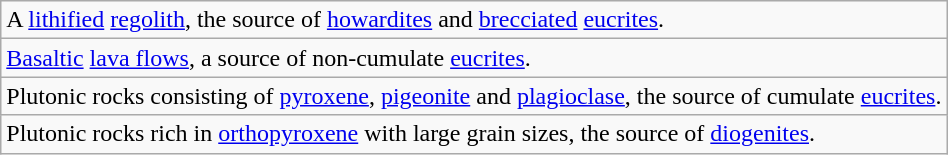<table class=wikitable>
<tr>
<td>A <a href='#'>lithified</a> <a href='#'>regolith</a>, the source of <a href='#'>howardites</a> and <a href='#'>brecciated</a> <a href='#'>eucrites</a>.</td>
</tr>
<tr>
<td><a href='#'>Basaltic</a> <a href='#'>lava flows</a>, a source of non-cumulate <a href='#'>eucrites</a>.</td>
</tr>
<tr>
<td>Plutonic rocks consisting of <a href='#'>pyroxene</a>, <a href='#'>pigeonite</a> and <a href='#'>plagioclase</a>, the source of cumulate <a href='#'>eucrites</a>.</td>
</tr>
<tr>
<td>Plutonic rocks rich in <a href='#'>orthopyroxene</a> with large grain sizes, the source of <a href='#'>diogenites</a>.</td>
</tr>
</table>
